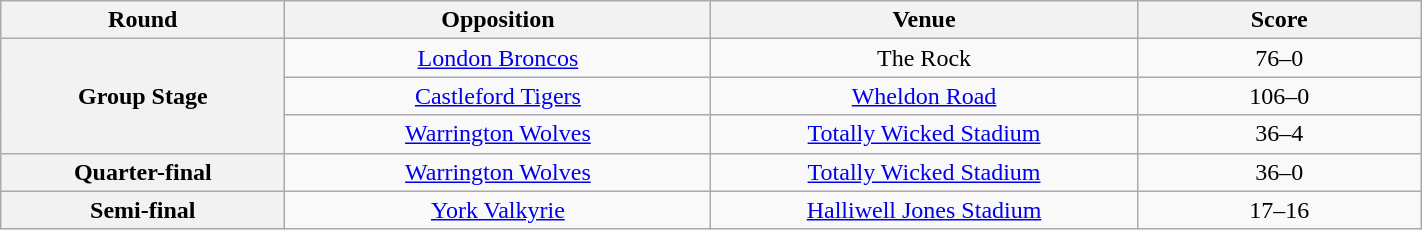<table class="wikitable plainrowheaders" style="text-align:center; width: 75%;">
<tr>
<th scope="col" style="width:20%">Round</th>
<th scope="col" style="width:30%">Opposition</th>
<th scope="col" style="width:30%">Venue</th>
<th scope="col" style="width:20%">Score</th>
</tr>
<tr>
<th rowspan="3">Group Stage</th>
<td> <a href='#'>London Broncos</a></td>
<td>The Rock</td>
<td>76–0</td>
</tr>
<tr>
<td> <a href='#'>Castleford Tigers</a></td>
<td><a href='#'>Wheldon Road</a></td>
<td>106–0</td>
</tr>
<tr>
<td> <a href='#'>Warrington Wolves</a></td>
<td><a href='#'>Totally Wicked Stadium</a></td>
<td>36–4</td>
</tr>
<tr>
<th>Quarter-final</th>
<td> <a href='#'>Warrington Wolves</a></td>
<td><a href='#'>Totally Wicked Stadium</a></td>
<td>36–0</td>
</tr>
<tr>
<th>Semi-final</th>
<td> <a href='#'>York Valkyrie</a></td>
<td><a href='#'>Halliwell Jones Stadium</a></td>
<td>17–16</td>
</tr>
</table>
